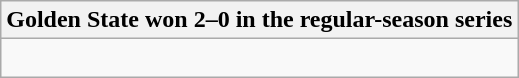<table class="wikitable collapsible collapsed">
<tr>
<th>Golden State won 2–0 in the regular-season series</th>
</tr>
<tr>
<td><br>
</td>
</tr>
</table>
